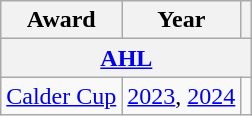<table class="wikitable">
<tr>
<th>Award</th>
<th>Year</th>
<th></th>
</tr>
<tr>
<th colspan="3"><a href='#'>AHL</a></th>
</tr>
<tr>
<td><a href='#'>Calder Cup</a></td>
<td><a href='#'>2023</a>, <a href='#'>2024</a></td>
<td></td>
</tr>
</table>
